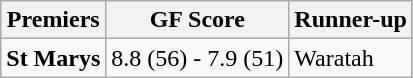<table class="wikitable" style="text-align:left;">
<tr style="background:#efefef;">
<th>Premiers</th>
<th>GF Score</th>
<th>Runner-up</th>
</tr>
<tr>
<td><strong>St Marys</strong></td>
<td>8.8 (56) - 7.9 (51)</td>
<td>Waratah</td>
</tr>
</table>
